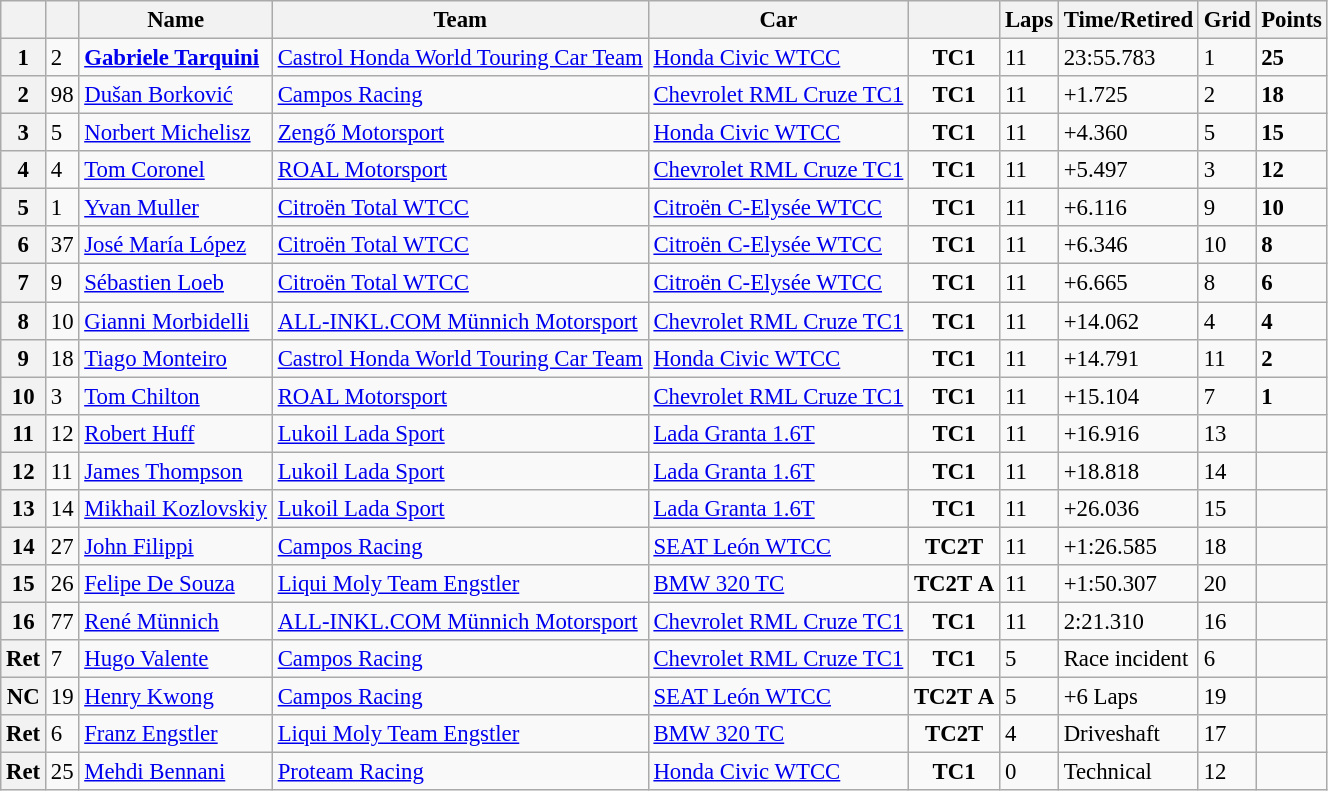<table class="wikitable sortable" style="font-size: 95%;">
<tr>
<th></th>
<th></th>
<th>Name</th>
<th>Team</th>
<th>Car</th>
<th></th>
<th>Laps</th>
<th>Time/Retired</th>
<th>Grid</th>
<th>Points</th>
</tr>
<tr>
<th>1</th>
<td>2</td>
<td> <strong><a href='#'>Gabriele Tarquini</a></strong></td>
<td><a href='#'>Castrol Honda World Touring Car Team</a></td>
<td><a href='#'>Honda Civic WTCC</a></td>
<td align=center><strong><span>TC1</span></strong></td>
<td>11</td>
<td>23:55.783</td>
<td>1</td>
<td><strong>25</strong></td>
</tr>
<tr>
<th>2</th>
<td>98</td>
<td> <a href='#'>Dušan Borković</a></td>
<td><a href='#'>Campos Racing</a></td>
<td><a href='#'>Chevrolet RML Cruze TC1</a></td>
<td align=center><strong><span>TC1</span></strong></td>
<td>11</td>
<td>+1.725</td>
<td>2</td>
<td><strong>18</strong></td>
</tr>
<tr>
<th>3</th>
<td>5</td>
<td> <a href='#'>Norbert Michelisz</a></td>
<td><a href='#'>Zengő Motorsport</a></td>
<td><a href='#'>Honda Civic WTCC</a></td>
<td align=center><strong><span>TC1</span></strong></td>
<td>11</td>
<td>+4.360</td>
<td>5</td>
<td><strong>15</strong></td>
</tr>
<tr>
<th>4</th>
<td>4</td>
<td> <a href='#'>Tom Coronel</a></td>
<td><a href='#'>ROAL Motorsport</a></td>
<td><a href='#'>Chevrolet RML Cruze TC1</a></td>
<td align=center><strong><span>TC1</span></strong></td>
<td>11</td>
<td>+5.497</td>
<td>3</td>
<td><strong>12</strong></td>
</tr>
<tr>
<th>5</th>
<td>1</td>
<td> <a href='#'>Yvan Muller</a></td>
<td><a href='#'>Citroën Total WTCC</a></td>
<td><a href='#'>Citroën C-Elysée WTCC</a></td>
<td align=center><strong><span>TC1</span></strong></td>
<td>11</td>
<td>+6.116</td>
<td>9</td>
<td><strong>10</strong></td>
</tr>
<tr>
<th>6</th>
<td>37</td>
<td> <a href='#'>José María López</a></td>
<td><a href='#'>Citroën Total WTCC</a></td>
<td><a href='#'>Citroën C-Elysée WTCC</a></td>
<td align=center><strong><span>TC1</span></strong></td>
<td>11</td>
<td>+6.346</td>
<td>10</td>
<td><strong>8</strong></td>
</tr>
<tr>
<th>7</th>
<td>9</td>
<td> <a href='#'>Sébastien Loeb</a></td>
<td><a href='#'>Citroën Total WTCC</a></td>
<td><a href='#'>Citroën C-Elysée WTCC</a></td>
<td align=center><strong><span>TC1</span></strong></td>
<td>11</td>
<td>+6.665</td>
<td>8</td>
<td><strong>6</strong></td>
</tr>
<tr>
<th>8</th>
<td>10</td>
<td> <a href='#'>Gianni Morbidelli</a></td>
<td><a href='#'>ALL-INKL.COM Münnich Motorsport</a></td>
<td><a href='#'>Chevrolet RML Cruze TC1</a></td>
<td align=center><strong><span>TC1</span></strong></td>
<td>11</td>
<td>+14.062</td>
<td>4</td>
<td><strong>4</strong></td>
</tr>
<tr>
<th>9</th>
<td>18</td>
<td> <a href='#'>Tiago Monteiro</a></td>
<td><a href='#'>Castrol Honda World Touring Car Team</a></td>
<td><a href='#'>Honda Civic WTCC</a></td>
<td align=center><strong><span>TC1</span></strong></td>
<td>11</td>
<td>+14.791</td>
<td>11</td>
<td><strong>2</strong></td>
</tr>
<tr>
<th>10</th>
<td>3</td>
<td> <a href='#'>Tom Chilton</a></td>
<td><a href='#'>ROAL Motorsport</a></td>
<td><a href='#'>Chevrolet RML Cruze TC1</a></td>
<td align=center><strong><span>TC1</span></strong></td>
<td>11</td>
<td>+15.104</td>
<td>7</td>
<td><strong>1</strong></td>
</tr>
<tr>
<th>11</th>
<td>12</td>
<td> <a href='#'>Robert Huff</a></td>
<td><a href='#'>Lukoil Lada Sport</a></td>
<td><a href='#'>Lada Granta 1.6T</a></td>
<td align=center><strong><span>TC1</span></strong></td>
<td>11</td>
<td>+16.916</td>
<td>13</td>
<td></td>
</tr>
<tr>
<th>12</th>
<td>11</td>
<td> <a href='#'>James Thompson</a></td>
<td><a href='#'>Lukoil Lada Sport</a></td>
<td><a href='#'>Lada Granta 1.6T</a></td>
<td align=center><strong><span>TC1</span></strong></td>
<td>11</td>
<td>+18.818</td>
<td>14</td>
<td></td>
</tr>
<tr>
<th>13</th>
<td>14</td>
<td> <a href='#'>Mikhail Kozlovskiy</a></td>
<td><a href='#'>Lukoil Lada Sport</a></td>
<td><a href='#'>Lada Granta 1.6T</a></td>
<td align=center><strong><span>TC1</span></strong></td>
<td>11</td>
<td>+26.036</td>
<td>15</td>
<td></td>
</tr>
<tr>
<th>14</th>
<td>27</td>
<td> <a href='#'>John Filippi</a></td>
<td><a href='#'>Campos Racing</a></td>
<td><a href='#'>SEAT León WTCC</a></td>
<td align=center><strong><span>TC2T</span></strong></td>
<td>11</td>
<td>+1:26.585</td>
<td>18</td>
<td></td>
</tr>
<tr>
<th>15</th>
<td>26</td>
<td> <a href='#'>Felipe De Souza</a></td>
<td><a href='#'>Liqui Moly Team Engstler</a></td>
<td><a href='#'>BMW 320 TC</a></td>
<td align=center><strong><span>TC2T</span></strong> <strong><span>A</span></strong></td>
<td>11</td>
<td>+1:50.307</td>
<td>20</td>
<td></td>
</tr>
<tr>
<th>16</th>
<td>77</td>
<td> <a href='#'>René Münnich</a></td>
<td><a href='#'>ALL-INKL.COM Münnich Motorsport</a></td>
<td><a href='#'>Chevrolet RML Cruze TC1</a></td>
<td align=center><strong><span>TC1</span></strong></td>
<td>11</td>
<td>2:21.310</td>
<td>16</td>
<td></td>
</tr>
<tr>
<th>Ret</th>
<td>7</td>
<td> <a href='#'>Hugo Valente</a></td>
<td><a href='#'>Campos Racing</a></td>
<td><a href='#'>Chevrolet RML Cruze TC1</a></td>
<td align=center><strong><span>TC1</span></strong></td>
<td>5</td>
<td>Race incident</td>
<td>6</td>
<td></td>
</tr>
<tr>
<th>NC</th>
<td>19</td>
<td> <a href='#'>Henry Kwong</a></td>
<td><a href='#'>Campos Racing</a></td>
<td><a href='#'>SEAT León WTCC</a></td>
<td align=center><strong><span>TC2T</span></strong> <strong><span>A</span></strong></td>
<td>5</td>
<td>+6 Laps</td>
<td>19</td>
<td></td>
</tr>
<tr>
<th>Ret</th>
<td>6</td>
<td> <a href='#'>Franz Engstler</a></td>
<td><a href='#'>Liqui Moly Team Engstler</a></td>
<td><a href='#'>BMW 320 TC</a></td>
<td align=center><strong><span>TC2T</span></strong></td>
<td>4</td>
<td>Driveshaft</td>
<td>17</td>
<td></td>
</tr>
<tr>
<th>Ret</th>
<td>25</td>
<td> <a href='#'>Mehdi Bennani</a></td>
<td><a href='#'>Proteam Racing</a></td>
<td><a href='#'>Honda Civic WTCC</a></td>
<td align=center><strong><span>TC1</span></strong></td>
<td>0</td>
<td>Technical</td>
<td>12</td>
<td></td>
</tr>
</table>
